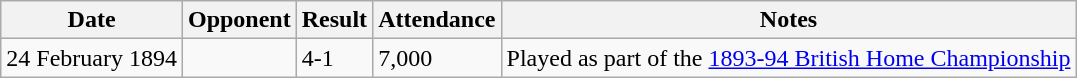<table class="wikitable">
<tr>
<th>Date</th>
<th>Opponent</th>
<th>Result</th>
<th>Attendance</th>
<th>Notes</th>
</tr>
<tr>
<td>24 February 1894</td>
<td></td>
<td>4-1</td>
<td>7,000</td>
<td>Played as part of the <a href='#'>1893-94 British Home Championship</a></td>
</tr>
</table>
